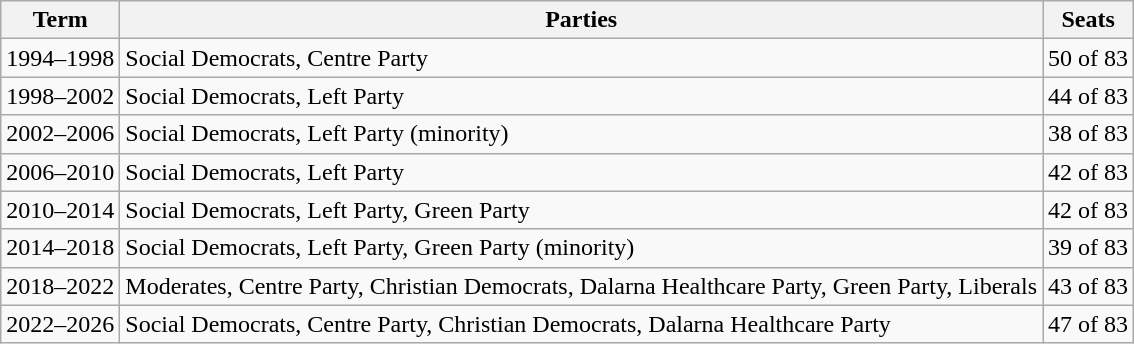<table class="wikitable">
<tr>
<th>Term</th>
<th>Parties</th>
<th>Seats</th>
</tr>
<tr>
<td>1994–1998</td>
<td>Social Democrats, Centre Party</td>
<td>50 of 83</td>
</tr>
<tr>
<td>1998–2002</td>
<td>Social Democrats, Left Party</td>
<td>44 of 83</td>
</tr>
<tr>
<td>2002–2006</td>
<td>Social Democrats, Left Party (minority)</td>
<td>38 of 83</td>
</tr>
<tr>
<td>2006–2010</td>
<td>Social Democrats, Left Party</td>
<td>42 of 83</td>
</tr>
<tr>
<td>2010–2014</td>
<td>Social Democrats, Left Party, Green Party</td>
<td>42 of 83</td>
</tr>
<tr>
<td>2014–2018</td>
<td>Social Democrats, Left Party, Green Party (minority)</td>
<td>39 of 83</td>
</tr>
<tr>
<td>2018–2022</td>
<td>Moderates, Centre Party, Christian Democrats, Dalarna Healthcare Party, Green Party, Liberals</td>
<td>43 of 83</td>
</tr>
<tr>
<td>2022–2026</td>
<td>Social Democrats, Centre Party, Christian Democrats, Dalarna Healthcare Party</td>
<td>47 of 83</td>
</tr>
</table>
